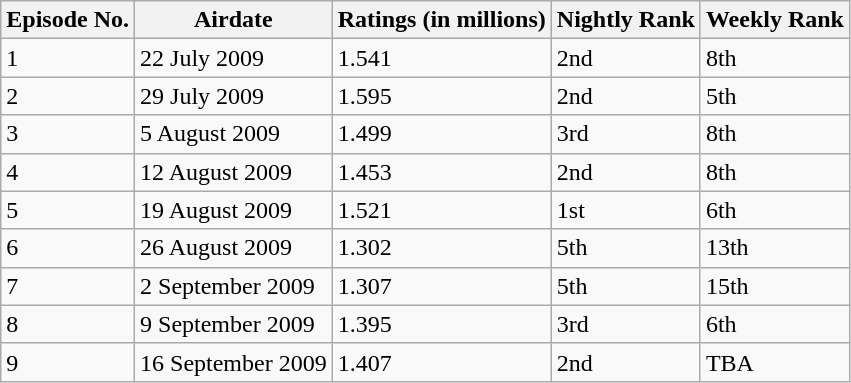<table class=wikitable>
<tr>
<th>Episode No.</th>
<th>Airdate</th>
<th>Ratings (in millions)</th>
<th>Nightly Rank</th>
<th>Weekly Rank</th>
</tr>
<tr>
<td>1</td>
<td>22 July 2009</td>
<td>1.541</td>
<td>2nd</td>
<td>8th</td>
</tr>
<tr>
<td>2</td>
<td>29 July 2009</td>
<td>1.595</td>
<td>2nd</td>
<td>5th</td>
</tr>
<tr>
<td>3</td>
<td>5 August 2009</td>
<td>1.499</td>
<td>3rd</td>
<td>8th</td>
</tr>
<tr>
<td>4</td>
<td>12 August 2009</td>
<td>1.453</td>
<td>2nd</td>
<td>8th</td>
</tr>
<tr>
<td>5</td>
<td>19 August 2009</td>
<td>1.521</td>
<td>1st</td>
<td>6th</td>
</tr>
<tr>
<td>6</td>
<td>26 August 2009</td>
<td>1.302</td>
<td>5th</td>
<td>13th</td>
</tr>
<tr>
<td>7</td>
<td>2 September 2009</td>
<td>1.307</td>
<td>5th</td>
<td>15th</td>
</tr>
<tr>
<td>8</td>
<td>9 September 2009</td>
<td>1.395</td>
<td>3rd</td>
<td>6th</td>
</tr>
<tr>
<td>9</td>
<td>16 September 2009</td>
<td>1.407</td>
<td>2nd</td>
<td>TBA</td>
</tr>
</table>
